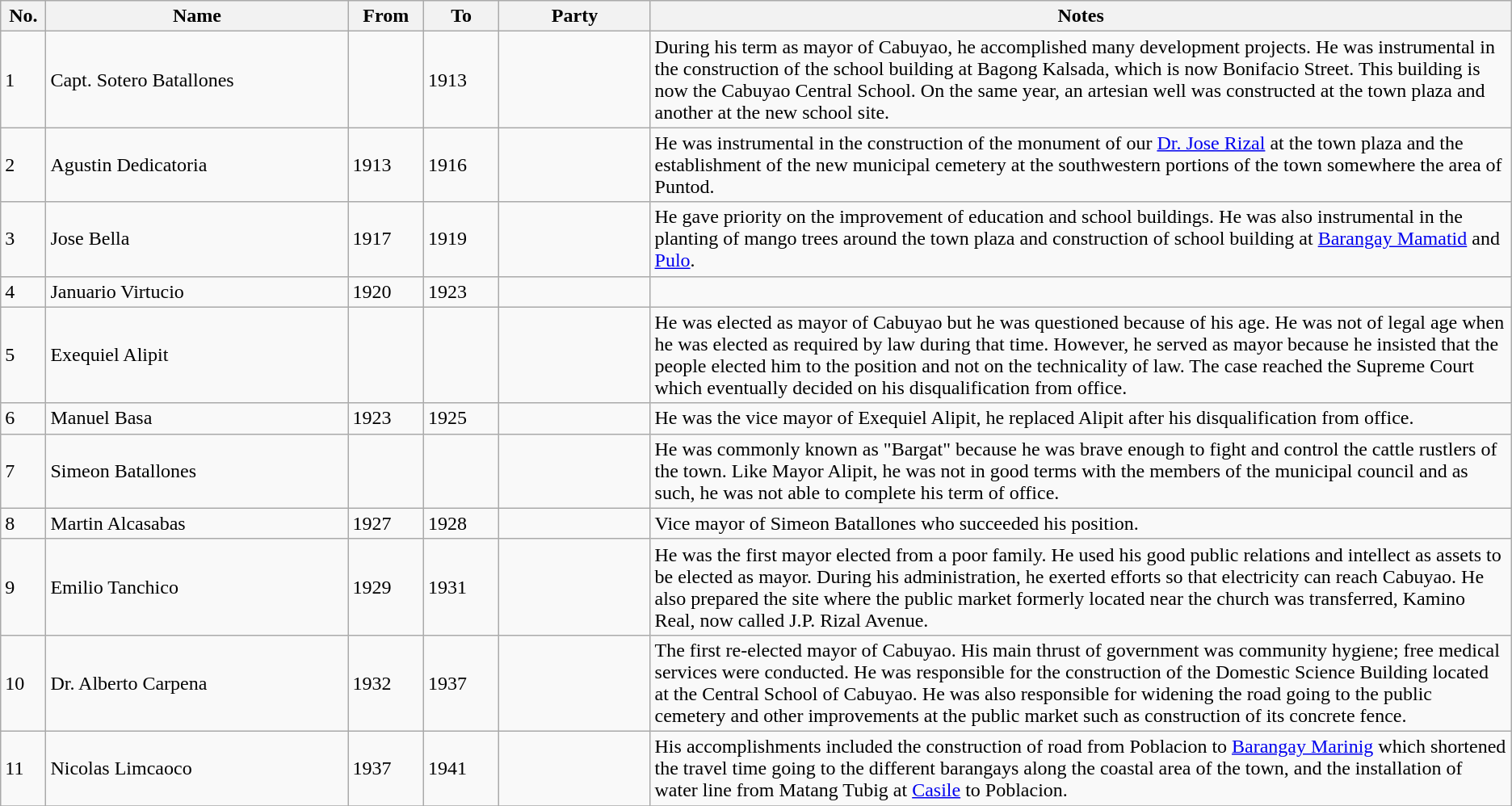<table class="wikitable" style="float:center; ">
<tr>
<th width="3%">No.</th>
<th width="20%">Name</th>
<th width="5%" align="center">From</th>
<th width="5%">To</th>
<th width="10%">Party</th>
<th>Notes</th>
</tr>
<tr>
<td>1</td>
<td>Capt. Sotero Batallones</td>
<td></td>
<td>1913</td>
<td></td>
<td>During his term as mayor of Cabuyao, he accomplished many development projects. He was instrumental in the construction of the school building at Bagong Kalsada, which is now Bonifacio Street. This building is now the Cabuyao Central School. On the same year, an artesian well was constructed at the town plaza and another at the new school site.</td>
</tr>
<tr>
<td>2</td>
<td>Agustin Dedicatoria</td>
<td>1913</td>
<td>1916</td>
<td></td>
<td>He was instrumental in the construction of the monument of our <a href='#'>Dr. Jose Rizal</a> at the town plaza and the establishment of the new municipal cemetery at the southwestern portions of the town somewhere the area of Puntod.</td>
</tr>
<tr>
<td>3</td>
<td>Jose Bella</td>
<td>1917</td>
<td>1919</td>
<td></td>
<td>He gave priority on the improvement of education and school buildings. He was also instrumental in the planting of mango trees around the town plaza and construction of school building at <a href='#'>Barangay Mamatid</a> and <a href='#'>Pulo</a>.</td>
</tr>
<tr>
<td>4</td>
<td>Januario Virtucio</td>
<td>1920</td>
<td>1923</td>
<td></td>
<td></td>
</tr>
<tr>
<td>5</td>
<td>Exequiel Alipit</td>
<td></td>
<td></td>
<td></td>
<td>He was elected as mayor of Cabuyao but he was questioned because of his age. He was not of legal age when he was elected as required by law during that time. However, he served as mayor because he insisted that the people elected him to the position and not on the technicality of law. The case reached the Supreme Court which eventually decided on his disqualification from office.</td>
</tr>
<tr>
<td>6</td>
<td>Manuel Basa</td>
<td>1923</td>
<td>1925</td>
<td></td>
<td>He was the vice mayor of Exequiel Alipit, he replaced Alipit after his disqualification from office.</td>
</tr>
<tr>
<td>7</td>
<td>Simeon Batallones</td>
<td></td>
<td></td>
<td></td>
<td>He was commonly known as "Bargat" because he was brave enough to fight and control the cattle rustlers of the town. Like Mayor Alipit, he was not in good terms with the members of the municipal council and as such, he was not able to complete his term of office.</td>
</tr>
<tr>
<td>8</td>
<td>Martin Alcasabas</td>
<td>1927</td>
<td>1928</td>
<td></td>
<td>Vice mayor of Simeon Batallones who succeeded his position.</td>
</tr>
<tr>
<td>9</td>
<td>Emilio Tanchico</td>
<td>1929</td>
<td>1931</td>
<td></td>
<td>He was the first mayor elected from a poor family. He used his good public relations and intellect as assets to be elected as mayor. During his administration, he exerted efforts so that electricity can reach Cabuyao. He also prepared the site where the public market formerly located near the church was transferred, Kamino Real, now called J.P. Rizal Avenue.</td>
</tr>
<tr>
<td>10</td>
<td>Dr. Alberto Carpena</td>
<td>1932</td>
<td>1937</td>
<td></td>
<td>The first re-elected mayor of Cabuyao. His main thrust of government was community hygiene; free medical services were conducted. He was responsible for the construction of the Domestic Science Building located at the Central School of Cabuyao. He was also responsible for widening the road going to the public cemetery and other improvements at the public market such as construction of its concrete fence.</td>
</tr>
<tr>
<td>11</td>
<td>Nicolas Limcaoco</td>
<td>1937</td>
<td>1941</td>
<td></td>
<td>His accomplishments included the construction of road from Poblacion to <a href='#'>Barangay Marinig</a> which shortened the travel time going to the different barangays along the coastal area of the town, and the installation of water line from Matang Tubig at <a href='#'>Casile</a> to Poblacion.</td>
</tr>
<tr>
</tr>
</table>
